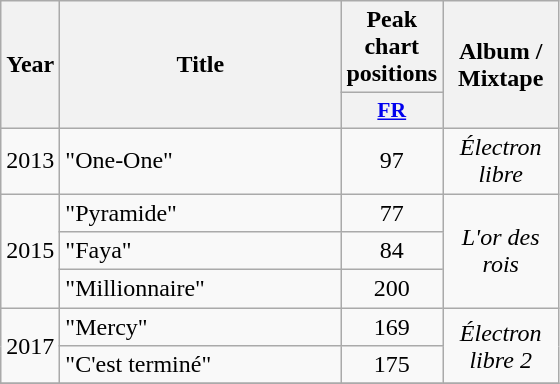<table class="wikitable">
<tr>
<th rowspan="2" style="text-align:center; width:10px;">Year</th>
<th rowspan="2" style="text-align:center; width:180px;">Title</th>
<th scope="col" colspan="1">Peak chart positions</th>
<th rowspan="2" style="text-align:center; width:70px;">Album / Mixtape</th>
</tr>
<tr>
<th scope="col" style="width:3em;font-size:90%;"><a href='#'>FR</a><br></th>
</tr>
<tr>
<td style="text-align:center;">2013</td>
<td>"One-One"</td>
<td style="text-align:center;">97</td>
<td style="text-align:center;"><em>Électron libre</em></td>
</tr>
<tr>
<td style="text-align:center;" rowspan=3>2015</td>
<td>"Pyramide"</td>
<td style="text-align:center;">77</td>
<td style="text-align:center;" rowspan=3><em>L'or des rois</em></td>
</tr>
<tr>
<td>"Faya"</td>
<td style="text-align:center;">84</td>
</tr>
<tr>
<td>"Millionnaire"</td>
<td style="text-align:center;">200</td>
</tr>
<tr>
<td style="text-align:center;" rowspan=2>2017</td>
<td>"Mercy"</td>
<td style="text-align:center;">169</td>
<td style="text-align:center;" rowspan=2><em>Électron libre 2</em></td>
</tr>
<tr>
<td>"C'est terminé"</td>
<td style="text-align:center;">175</td>
</tr>
<tr>
</tr>
</table>
